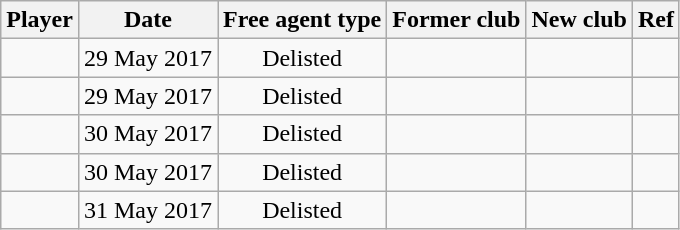<table class="wikitable plainrowheaders sortable" style="text-align:center;">
<tr>
<th scope="col">Player</th>
<th scope="col">Date</th>
<th scope="col">Free agent type</th>
<th scope="col">Former club</th>
<th scope="col">New club</th>
<th scope="col" class="unsortable">Ref</th>
</tr>
<tr>
<td></td>
<td>29 May 2017</td>
<td>Delisted</td>
<td></td>
<td></td>
<td></td>
</tr>
<tr>
<td></td>
<td>29 May 2017</td>
<td>Delisted</td>
<td></td>
<td></td>
<td></td>
</tr>
<tr>
<td></td>
<td>30 May 2017</td>
<td>Delisted</td>
<td></td>
<td></td>
<td></td>
</tr>
<tr>
<td></td>
<td>30 May 2017</td>
<td>Delisted</td>
<td></td>
<td></td>
<td></td>
</tr>
<tr>
<td></td>
<td>31 May 2017</td>
<td>Delisted</td>
<td></td>
<td></td>
<td></td>
</tr>
</table>
